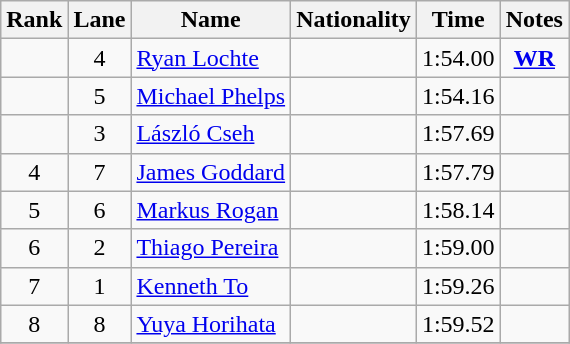<table class="wikitable sortable" style="text-align:center">
<tr>
<th>Rank</th>
<th>Lane</th>
<th>Name</th>
<th>Nationality</th>
<th>Time</th>
<th>Notes</th>
</tr>
<tr>
<td></td>
<td>4</td>
<td align=left><a href='#'>Ryan Lochte</a></td>
<td align=left></td>
<td>1:54.00</td>
<td><strong><a href='#'>WR</a></strong></td>
</tr>
<tr>
<td></td>
<td>5</td>
<td align=left><a href='#'>Michael Phelps</a></td>
<td align=left></td>
<td>1:54.16</td>
<td></td>
</tr>
<tr>
<td></td>
<td>3</td>
<td align=left><a href='#'>László Cseh</a></td>
<td align=left></td>
<td>1:57.69</td>
<td></td>
</tr>
<tr>
<td>4</td>
<td>7</td>
<td align=left><a href='#'>James Goddard</a></td>
<td align=left></td>
<td>1:57.79</td>
<td></td>
</tr>
<tr>
<td>5</td>
<td>6</td>
<td align=left><a href='#'>Markus Rogan</a></td>
<td align=left></td>
<td>1:58.14</td>
<td></td>
</tr>
<tr>
<td>6</td>
<td>2</td>
<td align=left><a href='#'>Thiago Pereira</a></td>
<td align=left></td>
<td>1:59.00</td>
<td></td>
</tr>
<tr>
<td>7</td>
<td>1</td>
<td align=left><a href='#'>Kenneth To</a></td>
<td align=left></td>
<td>1:59.26</td>
<td></td>
</tr>
<tr>
<td>8</td>
<td>8</td>
<td align=left><a href='#'>Yuya Horihata</a></td>
<td align=left></td>
<td>1:59.52</td>
<td></td>
</tr>
<tr>
</tr>
</table>
